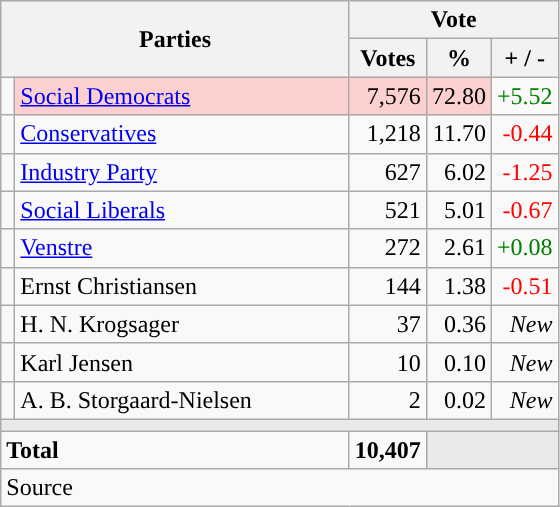<table class="wikitable" style="text-align:right;">
<tr>
<th style="text-align:centre;" rowspan="2" colspan="2" width="225">Parties</th>
<th colspan="3">Vote</th>
</tr>
<tr>
<th width="15">Votes</th>
<th width="15">%</th>
<th width="15">+ / -</th>
</tr>
<tr>
<td width="2" style="color:inherit;background:"></td>
<td bgcolor=#fbd0ce  align="left"><a href='#'>Social Democrats</a></td>
<td bgcolor=#fbd0ce>7,576</td>
<td bgcolor=#fbd0ce>72.80</td>
<td style=color:green;>+5.52</td>
</tr>
<tr>
<td width="2" style="color:inherit;background:"></td>
<td align="left"><a href='#'>Conservatives</a></td>
<td>1,218</td>
<td>11.70</td>
<td style=color:red;>-0.44</td>
</tr>
<tr>
<td width="2" style="color:inherit;background:"></td>
<td align="left"><a href='#'>Industry Party</a></td>
<td>627</td>
<td>6.02</td>
<td style=color:red;>-1.25</td>
</tr>
<tr>
<td width="2" style="color:inherit;background:"></td>
<td align="left"><a href='#'>Social Liberals</a></td>
<td>521</td>
<td>5.01</td>
<td style=color:red;>-0.67</td>
</tr>
<tr>
<td width="2" style="color:inherit;background:"></td>
<td align="left"><a href='#'>Venstre</a></td>
<td>272</td>
<td>2.61</td>
<td style=color:green;>+0.08</td>
</tr>
<tr>
<td width="2" style="color:inherit;background:"></td>
<td align="left">Ernst Christiansen</td>
<td>144</td>
<td>1.38</td>
<td style=color:red;>-0.51</td>
</tr>
<tr>
<td width="2" style="color:inherit;background:"></td>
<td align="left">H. N. Krogsager</td>
<td>37</td>
<td>0.36</td>
<td><em>New</em></td>
</tr>
<tr>
<td width="2" style="color:inherit;background:"></td>
<td align="left">Karl Jensen</td>
<td>10</td>
<td>0.10</td>
<td><em>New</em></td>
</tr>
<tr>
<td width="2" style="color:inherit;background:"></td>
<td align="left">A. B. Storgaard-Nielsen</td>
<td>2</td>
<td>0.02</td>
<td><em>New</em></td>
</tr>
<tr>
<td colspan="7" bgcolor="#E9E9E9"></td>
</tr>
<tr>
<td align="left" colspan="2"><strong>Total</strong></td>
<td><strong>10,407</strong></td>
<td bgcolor="#E9E9E9" colspan="2"></td>
</tr>
<tr>
<td align="left" colspan="6">Source</td>
</tr>
</table>
